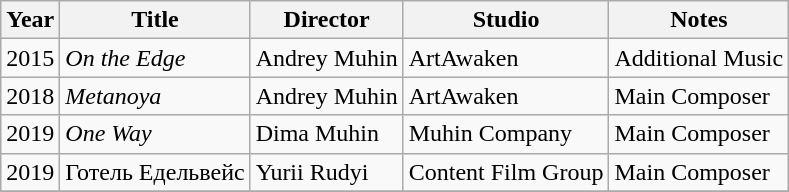<table class="wikitable">
<tr>
<th>Year</th>
<th>Title</th>
<th>Director</th>
<th>Studio</th>
<th>Notes</th>
</tr>
<tr>
<td>2015</td>
<td><em>On the Edge</em></td>
<td>Andrey Muhin</td>
<td>ArtAwaken</td>
<td>Additional Music</td>
</tr>
<tr>
<td>2018</td>
<td><em>Metanoya</em></td>
<td>Andrey Muhin</td>
<td>ArtAwaken</td>
<td>Main Composer</td>
</tr>
<tr>
<td>2019</td>
<td><em>One Way</em></td>
<td>Dima Muhin</td>
<td>Muhin Company</td>
<td>Main Composer</td>
</tr>
<tr>
<td>2019</td>
<td>Готель Едельвейс</td>
<td>Yurii Rudyi</td>
<td>Content Film Group</td>
<td>Main Composer</td>
</tr>
<tr>
</tr>
</table>
